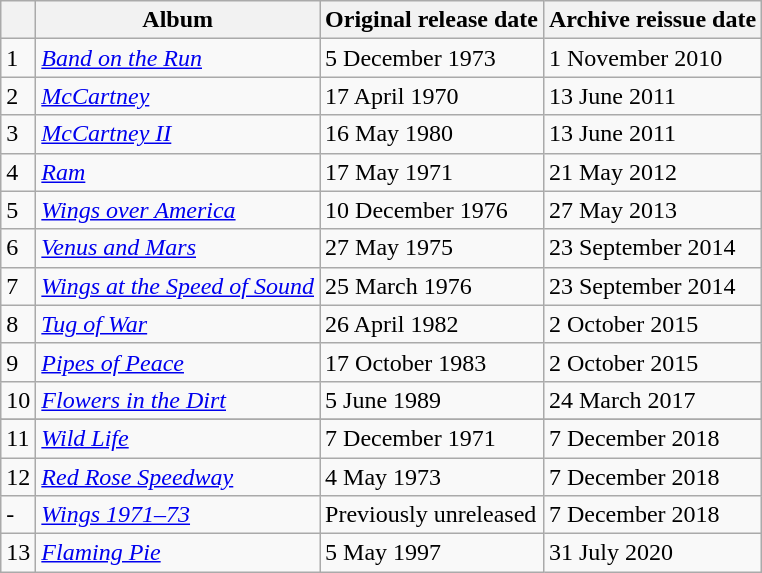<table class="wikitable sortable">
<tr>
<th></th>
<th>Album</th>
<th>Original release date</th>
<th>Archive reissue date</th>
</tr>
<tr>
<td>1</td>
<td><em><a href='#'>Band on the Run</a></em></td>
<td>5 December 1973</td>
<td>1 November 2010</td>
</tr>
<tr>
<td>2</td>
<td><em><a href='#'>McCartney</a></em></td>
<td>17 April 1970</td>
<td>13 June 2011</td>
</tr>
<tr>
<td>3</td>
<td><em><a href='#'>McCartney II</a></em></td>
<td>16 May 1980</td>
<td>13 June 2011</td>
</tr>
<tr>
<td>4</td>
<td><em><a href='#'>Ram</a></em></td>
<td>17 May 1971</td>
<td>21 May 2012</td>
</tr>
<tr>
<td>5</td>
<td><em><a href='#'>Wings over America</a></em></td>
<td>10 December 1976</td>
<td>27 May 2013</td>
</tr>
<tr>
<td>6</td>
<td><em><a href='#'>Venus and Mars</a></em></td>
<td>27 May 1975</td>
<td>23 September 2014</td>
</tr>
<tr>
<td>7</td>
<td><em><a href='#'>Wings at the Speed of Sound</a></em></td>
<td>25 March 1976</td>
<td>23 September 2014</td>
</tr>
<tr>
<td>8</td>
<td><em><a href='#'>Tug of War</a></em></td>
<td>26 April 1982</td>
<td>2 October 2015</td>
</tr>
<tr>
<td>9</td>
<td><em><a href='#'>Pipes of Peace</a></em></td>
<td>17 October 1983</td>
<td>2 October 2015</td>
</tr>
<tr>
<td>10</td>
<td><em><a href='#'>Flowers in the Dirt</a></em></td>
<td>5 June 1989</td>
<td>24 March 2017</td>
</tr>
<tr>
</tr>
<tr>
<td>11</td>
<td><em><a href='#'>Wild Life</a></em></td>
<td>7 December 1971</td>
<td>7 December 2018</td>
</tr>
<tr>
<td>12</td>
<td><em><a href='#'>Red Rose Speedway</a></em></td>
<td>4 May 1973</td>
<td>7 December 2018</td>
</tr>
<tr>
<td>-</td>
<td><em><a href='#'>Wings 1971–73</a></em></td>
<td>Previously unreleased</td>
<td>7 December 2018</td>
</tr>
<tr>
<td>13</td>
<td><em><a href='#'>Flaming Pie</a></em></td>
<td>5 May 1997</td>
<td>31 July 2020</td>
</tr>
</table>
